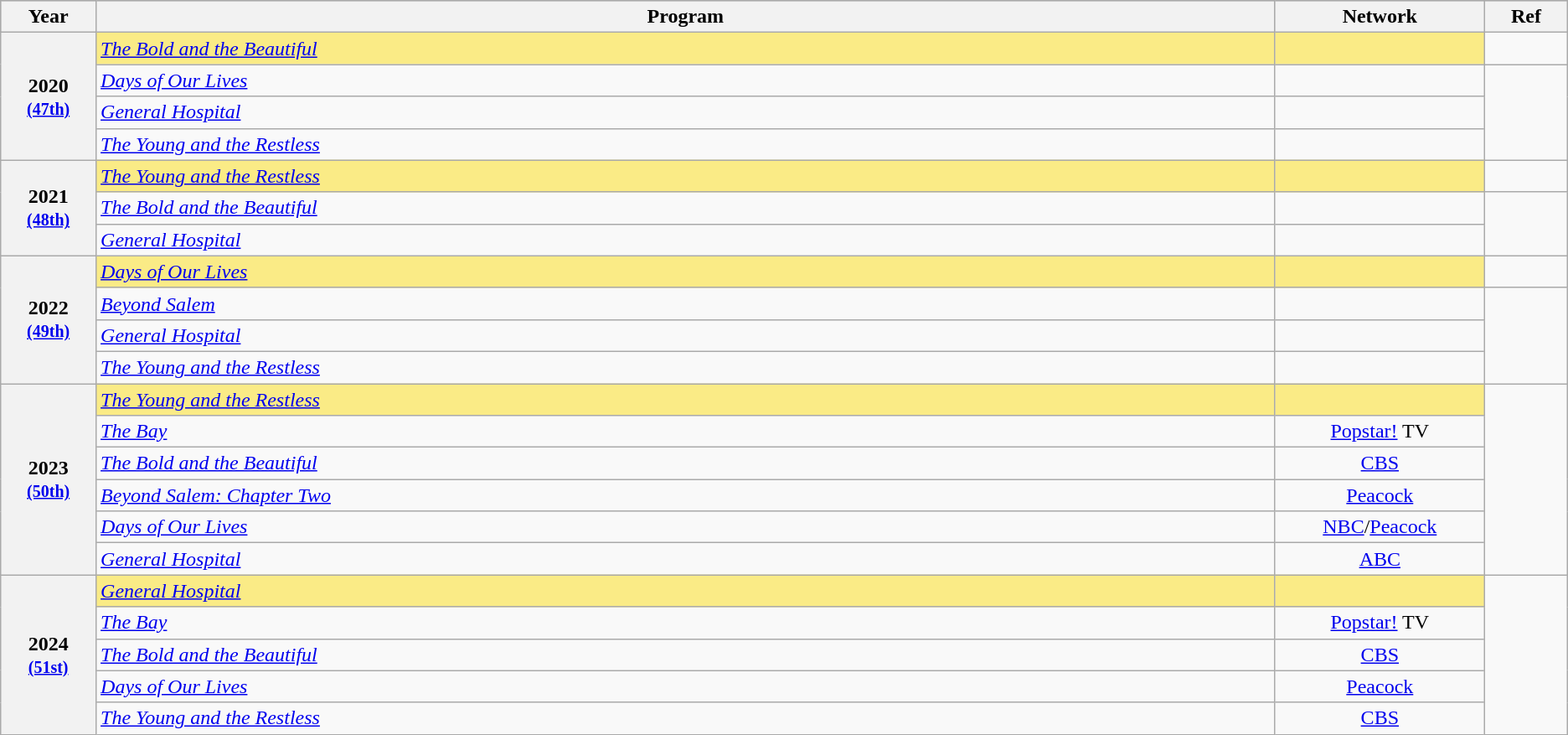<table class="wikitable sortable">
<tr style="background:#bebebe;">
<th scope="col" style="width:1%;">Year</th>
<th scope="col" style="width:20%;">Program</th>
<th scope="col" style="width:2%;">Network</th>
<th scope="col" style="width:1%;" class="unsortable">Ref</th>
</tr>
<tr>
<th scope="row" rowspan=4 style="text-align:center">2020 <br><small><a href='#'>(47th)</a></small></th>
<td style="background:#FAEB86"><em><a href='#'>The Bold and the Beautiful</a></em> </td>
<td style="background:#FAEB86"></td>
<td></td>
</tr>
<tr>
<td><em><a href='#'>Days of Our Lives</a></em></td>
<td></td>
<td rowspan=3></td>
</tr>
<tr>
<td><em><a href='#'>General Hospital</a></em></td>
<td></td>
</tr>
<tr>
<td><em><a href='#'>The Young and the Restless</a></em></td>
<td></td>
</tr>
<tr>
<th scope="row" rowspan=3>2021 <br><small><a href='#'>(48th)</a></small></th>
<td style="background:#FAEB86;text-align:left;"><em><a href='#'>The Young and the Restless</a></em> </td>
<td style="background:#FAEB86"></td>
<td></td>
</tr>
<tr>
<td><em><a href='#'>The Bold and the Beautiful</a></em></td>
<td></td>
<td rowspan=2></td>
</tr>
<tr>
<td><em><a href='#'>General Hospital</a></em></td>
<td></td>
</tr>
<tr>
<th scope="row" rowspan=4 style="text-align:center">2022 <br><small><a href='#'>(49th)</a></small></th>
<td style="background:#FAEB86"><em><a href='#'>Days of Our Lives</a></em> </td>
<td style="background:#FAEB86"></td>
<td></td>
</tr>
<tr>
<td><em><a href='#'>Beyond Salem</a></em></td>
<td></td>
<td rowspan=3></td>
</tr>
<tr>
<td><em><a href='#'>General Hospital</a></em></td>
<td></td>
</tr>
<tr>
<td><em><a href='#'>The Young and the Restless</a></em></td>
<td></td>
</tr>
<tr>
<th scope="row" rowspan=6 style="text-align:center">2023 <br><small><a href='#'>(50th)</a></small></th>
<td style="background:#FAEB86"><em><a href='#'>The Young and the Restless</a></em> </td>
<td style="background:#FAEB86"></td>
<td rowspan=6></td>
</tr>
<tr>
<td style="text-align:left"><em><a href='#'>The Bay</a></em></td>
<td style="text-align:center"><a href='#'>Popstar!</a> TV</td>
</tr>
<tr>
<td style="text-align:left"><em><a href='#'>The Bold and the Beautiful </a></em></td>
<td style="text-align:center"><a href='#'>CBS</a></td>
</tr>
<tr>
<td style="text-align:left"><em><a href='#'>Beyond Salem: Chapter Two</a></em></td>
<td style="text-align:center"><a href='#'>Peacock</a></td>
</tr>
<tr>
<td style="text-align:left"><em><a href='#'>Days of Our Lives</a></em></td>
<td style="text-align:center"><a href='#'>NBC</a>/<a href='#'>Peacock</a></td>
</tr>
<tr>
<td style="text-align:left"><em><a href='#'>General Hospital</a></em></td>
<td style="text-align:center"><a href='#'>ABC</a></td>
</tr>
<tr>
<th scope="row" rowspan=5 style="text-align:center">2024<br><small><a href='#'>(51st)</a></small></th>
<td style="background:#FAEB86"><em><a href='#'>General Hospital</a></em> </td>
<td style="background:#FAEB86"></td>
<td rowspan=5></td>
</tr>
<tr>
<td style="text-align:left"><em><a href='#'>The Bay</a></em></td>
<td style="text-align:center"><a href='#'>Popstar!</a> TV</td>
</tr>
<tr>
<td style="text-align:left"><em><a href='#'>The Bold and the Beautiful </a></em></td>
<td style="text-align:center"><a href='#'>CBS</a></td>
</tr>
<tr>
<td style="text-align:left"><em><a href='#'>Days of Our Lives</a></em></td>
<td style="text-align:center"><a href='#'>Peacock</a></td>
</tr>
<tr>
<td style="text-align:left"><em><a href='#'>The Young and the Restless</a></em></td>
<td style="text-align:center"><a href='#'>CBS</a></td>
</tr>
</table>
